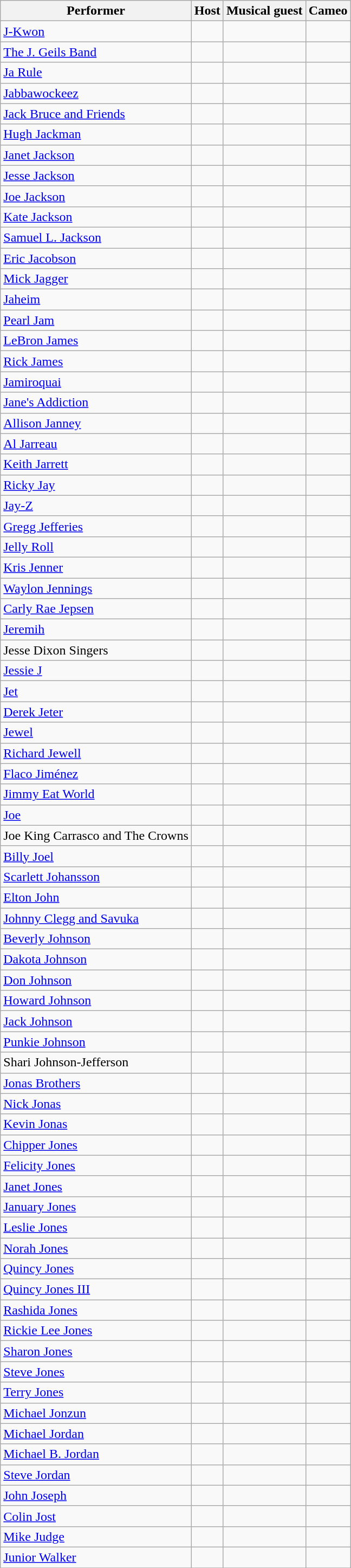<table class="wikitable sortable">
<tr>
<th>Performer</th>
<th>Host</th>
<th>Musical guest</th>
<th>Cameo</th>
</tr>
<tr>
<td><a href='#'>J-Kwon</a></td>
<td align="center"></td>
<td align="center"></td>
<td align="center"></td>
</tr>
<tr>
<td><a href='#'>The J. Geils Band</a></td>
<td align="center"></td>
<td align="center"></td>
<td align="center"></td>
</tr>
<tr>
<td><a href='#'>Ja Rule</a></td>
<td align="center"></td>
<td align="center"></td>
<td align="center"></td>
</tr>
<tr>
<td><a href='#'>Jabbawockeez</a></td>
<td align="center"></td>
<td align="center"></td>
<td align="center"></td>
</tr>
<tr>
<td><a href='#'>Jack Bruce and Friends</a></td>
<td align="center"></td>
<td align="center"></td>
<td align="center"></td>
</tr>
<tr>
<td><a href='#'>Hugh Jackman</a></td>
<td align="center"></td>
<td align="center"></td>
<td align="center"></td>
</tr>
<tr>
<td><a href='#'>Janet Jackson</a></td>
<td align="center"></td>
<td align="center"></td>
<td align="center"></td>
</tr>
<tr>
<td><a href='#'>Jesse Jackson</a></td>
<td align="center"></td>
<td align="center"></td>
<td align="center"></td>
</tr>
<tr>
<td><a href='#'>Joe Jackson</a></td>
<td align="center"></td>
<td align="center"></td>
<td align="center"></td>
</tr>
<tr>
<td><a href='#'>Kate Jackson</a></td>
<td align="center"></td>
<td align="center"></td>
<td align="center"></td>
</tr>
<tr>
<td><a href='#'>Samuel L. Jackson</a></td>
<td align="center"></td>
<td align="center"></td>
<td align="center"></td>
</tr>
<tr>
<td><a href='#'>Eric Jacobson</a></td>
<td style="text-align:center;"></td>
<td style="text-align:center;"></td>
<td style="text-align:center;"></td>
</tr>
<tr>
<td><a href='#'>Mick Jagger</a></td>
<td align="center"></td>
<td align="center"></td>
<td align="center"></td>
</tr>
<tr>
<td><a href='#'>Jaheim</a></td>
<td align="center"></td>
<td align="center"></td>
<td align="center"></td>
</tr>
<tr>
<td><a href='#'>Pearl Jam</a></td>
<td align="center"></td>
<td align="center"></td>
<td align="center"></td>
</tr>
<tr>
<td><a href='#'>LeBron James</a></td>
<td align="center"></td>
<td align="center"></td>
<td align="center"></td>
</tr>
<tr>
<td><a href='#'>Rick James</a></td>
<td align="center"></td>
<td align="center"></td>
<td align="center"></td>
</tr>
<tr>
<td><a href='#'>Jamiroquai</a></td>
<td align="center"></td>
<td align="center"></td>
<td align="center"></td>
</tr>
<tr>
<td><a href='#'>Jane's Addiction</a></td>
<td align="center"></td>
<td align="center"></td>
<td align="center"></td>
</tr>
<tr>
<td><a href='#'>Allison Janney</a></td>
<td align="center"></td>
<td align="center"></td>
<td align="center"></td>
</tr>
<tr>
<td><a href='#'>Al Jarreau</a></td>
<td align="center"></td>
<td align="center"></td>
<td align="center"></td>
</tr>
<tr>
<td><a href='#'>Keith Jarrett</a></td>
<td align="center"></td>
<td align="center"></td>
<td align="center"></td>
</tr>
<tr>
<td><a href='#'>Ricky Jay</a></td>
<td align="center"></td>
<td align="center"></td>
<td align="center"></td>
</tr>
<tr>
<td><a href='#'>Jay-Z</a></td>
<td align="center"></td>
<td align="center"></td>
<td align="center"></td>
</tr>
<tr>
<td><a href='#'>Gregg Jefferies</a></td>
<td align="center"></td>
<td align="center"></td>
<td align="center"></td>
</tr>
<tr>
<td><a href='#'>Jelly Roll</a></td>
<td align="center"></td>
<td align="center"></td>
<td align="center"></td>
</tr>
<tr>
<td><a href='#'>Kris Jenner</a></td>
<td align="center"></td>
<td align="center"></td>
<td align="center"></td>
</tr>
<tr>
<td><a href='#'>Waylon Jennings</a></td>
<td align="center"></td>
<td align="center"></td>
<td align="center"></td>
</tr>
<tr>
<td><a href='#'>Carly Rae Jepsen</a></td>
<td align="center"></td>
<td align="center"></td>
<td align="center"></td>
</tr>
<tr>
<td><a href='#'>Jeremih</a></td>
<td align="center"></td>
<td align="center"></td>
<td align="center"></td>
</tr>
<tr>
<td>Jesse Dixon Singers</td>
<td align="center"></td>
<td align="center"></td>
<td align="center"></td>
</tr>
<tr>
<td><a href='#'>Jessie J</a></td>
<td align="center"></td>
<td align="center"></td>
<td align="center"></td>
</tr>
<tr>
<td><a href='#'>Jet</a></td>
<td align="center"></td>
<td align="center"></td>
<td align="center"></td>
</tr>
<tr>
<td><a href='#'>Derek Jeter</a></td>
<td align="center"></td>
<td align="center"></td>
<td align="center"></td>
</tr>
<tr>
<td><a href='#'>Jewel</a></td>
<td align="center"></td>
<td align="center"></td>
<td align="center"></td>
</tr>
<tr>
<td><a href='#'>Richard Jewell</a></td>
<td align="center"></td>
<td align="center"></td>
<td align="center"></td>
</tr>
<tr>
<td><a href='#'>Flaco Jiménez</a></td>
<td align="center"></td>
<td align="center"></td>
<td align="center"></td>
</tr>
<tr>
<td><a href='#'>Jimmy Eat World</a></td>
<td align="center"></td>
<td align="center"></td>
<td align="center"></td>
</tr>
<tr>
<td><a href='#'>Joe</a></td>
<td align="center"></td>
<td align="center"></td>
<td align="center"></td>
</tr>
<tr>
<td>Joe King Carrasco and The Crowns</td>
<td align="center"></td>
<td align="center"></td>
<td align="center"></td>
</tr>
<tr>
<td><a href='#'>Billy Joel</a></td>
<td align="center"></td>
<td align="center"></td>
<td align="center"></td>
</tr>
<tr>
<td><a href='#'>Scarlett Johansson</a></td>
<td align="center"></td>
<td align="center"></td>
<td align="center"></td>
</tr>
<tr>
<td><a href='#'>Elton John</a></td>
<td align="center"></td>
<td align="center"></td>
<td align="center"></td>
</tr>
<tr>
<td><a href='#'>Johnny Clegg and Savuka</a></td>
<td align="center"></td>
<td align="center"></td>
<td align="center"></td>
</tr>
<tr>
<td><a href='#'>Beverly Johnson</a></td>
<td align="center"></td>
<td align="center"></td>
<td align="center"></td>
</tr>
<tr>
<td><a href='#'>Dakota Johnson</a></td>
<td align="center"></td>
<td align="center"></td>
<td align="center"></td>
</tr>
<tr>
<td><a href='#'>Don Johnson</a></td>
<td align="center"></td>
<td align="center"></td>
<td align="center"></td>
</tr>
<tr>
<td><a href='#'>Howard Johnson</a></td>
<td align="center"></td>
<td align="center"></td>
<td align="center"></td>
</tr>
<tr>
<td><a href='#'>Jack Johnson</a></td>
<td align="center"></td>
<td align="center"></td>
<td align="center"></td>
</tr>
<tr>
<td><a href='#'>Punkie Johnson</a></td>
<td align="center"></td>
<td align="center"></td>
<td align="center"></td>
</tr>
<tr>
<td>Shari Johnson-Jefferson</td>
<td align="center"></td>
<td align="center"></td>
<td align="center"></td>
</tr>
<tr>
<td><a href='#'>Jonas Brothers</a></td>
<td align="center"></td>
<td align="center"></td>
<td align="center"></td>
</tr>
<tr>
<td><a href='#'>Nick Jonas</a></td>
<td align="center"></td>
<td align="center"></td>
<td align="center"></td>
</tr>
<tr>
<td><a href='#'>Kevin Jonas</a></td>
<td align="center"></td>
<td align="center"></td>
<td align="center"></td>
</tr>
<tr>
<td><a href='#'>Chipper Jones</a></td>
<td align="center"></td>
<td align="center"></td>
<td align="center"></td>
</tr>
<tr>
<td><a href='#'>Felicity Jones</a></td>
<td align="center"></td>
<td align="center"></td>
<td align="center"></td>
</tr>
<tr>
<td><a href='#'>Janet Jones</a></td>
<td align="center"></td>
<td align="center"></td>
<td align="center"></td>
</tr>
<tr>
<td><a href='#'>January Jones</a></td>
<td align="center"></td>
<td align="center"></td>
<td align="center"></td>
</tr>
<tr>
<td><a href='#'>Leslie Jones</a></td>
<td align="center"></td>
<td align="center"></td>
<td align="center"></td>
</tr>
<tr>
<td><a href='#'>Norah Jones</a></td>
<td align="center"></td>
<td align="center"></td>
<td align="center"></td>
</tr>
<tr>
<td><a href='#'>Quincy Jones</a></td>
<td align="center"></td>
<td align="center"></td>
<td align="center"></td>
</tr>
<tr>
<td><a href='#'>Quincy Jones III</a></td>
<td align="center"></td>
<td align="center"></td>
<td align="center"></td>
</tr>
<tr>
<td><a href='#'>Rashida Jones</a></td>
<td align="center"></td>
<td align="center"></td>
<td align="center"></td>
</tr>
<tr>
<td><a href='#'>Rickie Lee Jones</a></td>
<td align="center"></td>
<td align="center"></td>
<td align="center"></td>
</tr>
<tr>
<td><a href='#'>Sharon Jones</a></td>
<td align="center"></td>
<td align="center"></td>
<td align="center"></td>
</tr>
<tr>
<td><a href='#'>Steve Jones</a></td>
<td align="center"></td>
<td align="center"></td>
<td align="center"></td>
</tr>
<tr>
<td><a href='#'>Terry Jones</a></td>
<td align="center"></td>
<td align="center"></td>
<td align="center"></td>
</tr>
<tr>
<td><a href='#'>Michael Jonzun</a></td>
<td align="center"></td>
<td align="center"></td>
<td align="center"></td>
</tr>
<tr>
<td><a href='#'>Michael Jordan</a></td>
<td align="center"></td>
<td align="center"></td>
<td align="center"></td>
</tr>
<tr>
<td><a href='#'>Michael B. Jordan</a></td>
<td align="center"></td>
<td align="center"></td>
<td align="center"></td>
</tr>
<tr>
<td><a href='#'>Steve Jordan</a></td>
<td align="center"></td>
<td align="center"></td>
<td align="center"></td>
</tr>
<tr>
<td><a href='#'>John Joseph</a></td>
<td align="center"></td>
<td align="center"></td>
<td align="center"></td>
</tr>
<tr>
<td><a href='#'>Colin Jost</a></td>
<td style="text-align:center;"></td>
<td style="text-align:center;"></td>
<td style="text-align:center;"></td>
</tr>
<tr>
<td><a href='#'>Mike Judge</a></td>
<td align="center"></td>
<td align="center"></td>
<td align="center"></td>
</tr>
<tr>
<td><a href='#'>Junior Walker</a></td>
<td align="center"></td>
<td align="center"></td>
<td align="center"></td>
</tr>
<tr>
</tr>
</table>
